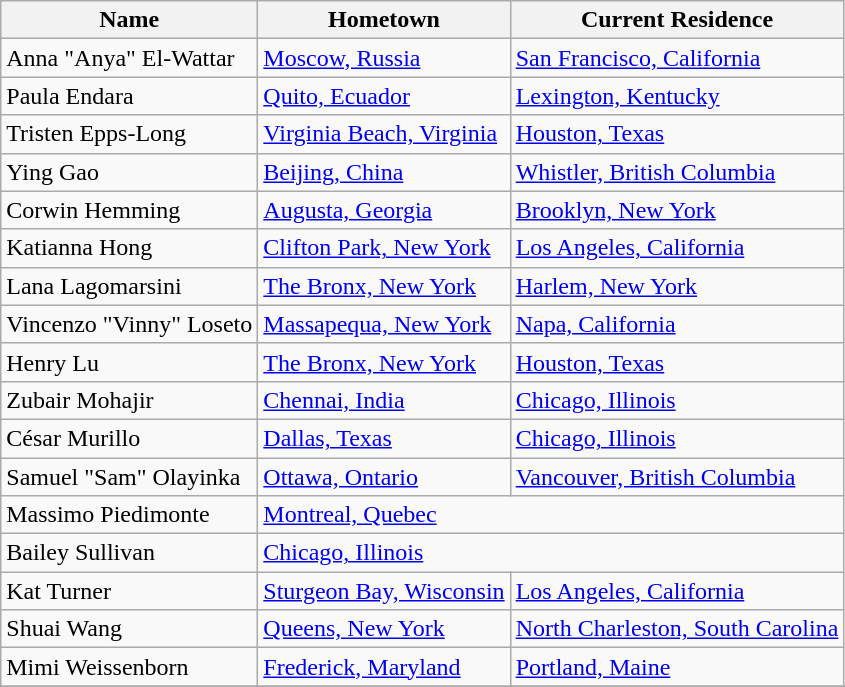<table class="wikitable sortable">
<tr>
<th>Name</th>
<th>Hometown</th>
<th>Current Residence</th>
</tr>
<tr>
<td>Anna "Anya" El-Wattar</td>
<td><a href='#'>Moscow, Russia</a></td>
<td><a href='#'>San Francisco, California</a></td>
</tr>
<tr>
<td>Paula Endara</td>
<td><a href='#'>Quito, Ecuador</a></td>
<td><a href='#'>Lexington, Kentucky</a></td>
</tr>
<tr>
<td>Tristen Epps-Long</td>
<td><a href='#'>Virginia Beach, Virginia</a></td>
<td><a href='#'>Houston, Texas</a></td>
</tr>
<tr>
<td>Ying Gao</td>
<td><a href='#'>Beijing, China</a></td>
<td><a href='#'>Whistler, British Columbia</a></td>
</tr>
<tr>
<td>Corwin Hemming</td>
<td><a href='#'>Augusta, Georgia</a></td>
<td><a href='#'>Brooklyn, New York</a></td>
</tr>
<tr>
<td>Katianna Hong</td>
<td><a href='#'>Clifton Park, New York</a></td>
<td><a href='#'>Los Angeles, California</a></td>
</tr>
<tr>
<td>Lana Lagomarsini</td>
<td><a href='#'>The Bronx, New York</a></td>
<td><a href='#'>Harlem, New York</a></td>
</tr>
<tr>
<td>Vincenzo "Vinny" Loseto</td>
<td><a href='#'>Massapequa, New York</a></td>
<td><a href='#'>Napa, California</a></td>
</tr>
<tr>
<td>Henry Lu</td>
<td><a href='#'>The Bronx, New York</a></td>
<td><a href='#'>Houston, Texas</a></td>
</tr>
<tr>
<td>Zubair Mohajir</td>
<td><a href='#'>Chennai, India</a></td>
<td><a href='#'>Chicago, Illinois</a></td>
</tr>
<tr>
<td>César Murillo</td>
<td><a href='#'>Dallas, Texas</a></td>
<td><a href='#'>Chicago, Illinois</a></td>
</tr>
<tr>
<td>Samuel "Sam" Olayinka</td>
<td><a href='#'>Ottawa, Ontario</a></td>
<td><a href='#'>Vancouver, British Columbia</a></td>
</tr>
<tr>
<td>Massimo Piedimonte</td>
<td colspan="2"><a href='#'>Montreal, Quebec</a></td>
</tr>
<tr>
<td>Bailey Sullivan</td>
<td colspan="2"><a href='#'>Chicago, Illinois</a></td>
</tr>
<tr>
<td>Kat Turner</td>
<td><a href='#'>Sturgeon Bay, Wisconsin</a></td>
<td><a href='#'>Los Angeles, California</a></td>
</tr>
<tr>
<td>Shuai Wang</td>
<td><a href='#'>Queens, New York</a></td>
<td><a href='#'>North Charleston, South Carolina</a></td>
</tr>
<tr>
<td>Mimi Weissenborn</td>
<td><a href='#'>Frederick, Maryland</a></td>
<td><a href='#'>Portland, Maine</a></td>
</tr>
<tr>
</tr>
</table>
